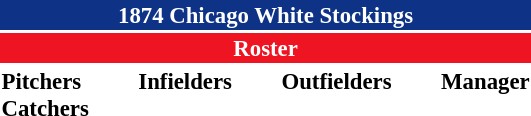<table class="toccolours" style="font-size: 95%;">
<tr>
<th colspan="10" style="background-color: #0e3386; color: white; text-align: center;">1874 Chicago White Stockings</th>
</tr>
<tr>
<td colspan="10" style="background-color: #EE1422; color: white; text-align: center;"><strong>Roster</strong></td>
</tr>
<tr>
<td valign="top"><strong>Pitchers</strong><br>
<strong>Catchers</strong>


</td>
<td width="25px"></td>
<td valign="top"><strong>Infielders</strong><br>



</td>
<td width="25px"></td>
<td valign="top"><strong>Outfielders</strong><br>


</td>
<td width="25px"></td>
<td valign="top"><strong>Manager</strong><br>
</td>
</tr>
<tr>
</tr>
</table>
